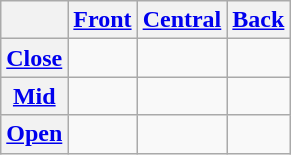<table class="wikitable" style="text-align: center;">
<tr>
<th></th>
<th><a href='#'>Front</a></th>
<th><a href='#'>Central</a></th>
<th><a href='#'>Back</a></th>
</tr>
<tr>
<th><a href='#'>Close</a></th>
<td></td>
<td></td>
<td></td>
</tr>
<tr>
<th><a href='#'>Mid</a></th>
<td></td>
<td></td>
<td></td>
</tr>
<tr>
<th><a href='#'>Open</a></th>
<td></td>
<td></td>
<td></td>
</tr>
</table>
